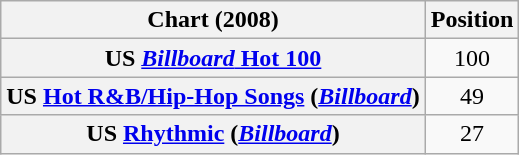<table class="wikitable sortable plainrowheaders" style="text-align:center">
<tr>
<th scope="col">Chart (2008)</th>
<th scope="col">Position</th>
</tr>
<tr>
<th scope="row">US <a href='#'><em>Billboard</em> Hot 100</a></th>
<td>100</td>
</tr>
<tr>
<th scope="row">US <a href='#'>Hot R&B/Hip-Hop Songs</a> (<em><a href='#'>Billboard</a></em>)</th>
<td>49</td>
</tr>
<tr>
<th scope="row">US <a href='#'>Rhythmic</a> (<em><a href='#'>Billboard</a></em>)</th>
<td>27</td>
</tr>
</table>
